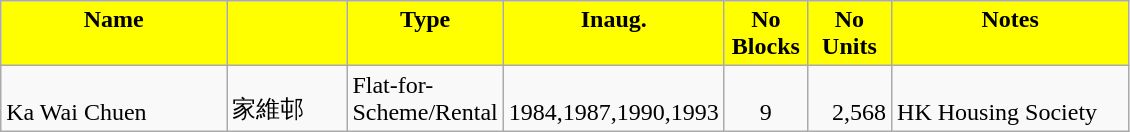<table class="wikitable">
<tr style="font-weight:bold;background-color:yellow" align="center" valign="top">
<td width="143.25" Height="12.75">Name</td>
<td width="72.75" align="center" valign="top"></td>
<td width="59.25" align="center" valign="top">Type</td>
<td width="48" align="center" valign="top">Inaug.</td>
<td width="48" align="center" valign="top">No Blocks</td>
<td width="48.75" align="center" valign="top">No Units</td>
<td width="150.75" align="center" valign="top">Notes</td>
</tr>
<tr valign="bottom">
<td Height="12.75">Ka Wai Chuen</td>
<td>家維邨</td>
<td>Flat-for-Scheme/Rental</td>
<td>1984,1987,1990,1993</td>
<td align="center">9</td>
<td align="right">2,568</td>
<td>HK Housing Society</td>
</tr>
</table>
